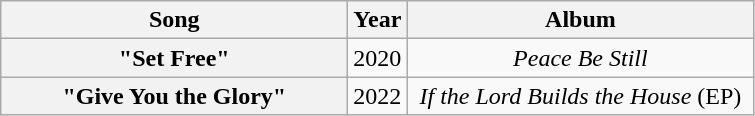<table class="wikitable plainrowheaders" style="text-align:center;">
<tr>
<th rowspan="1" style="width:14em;">Song</th>
<th rowspan="1">Year</th>
<th rowspan="1" style="width:14em;">Album</th>
</tr>
<tr>
<th scope="row">"Set Free"</th>
<td>2020</td>
<td><em>Peace Be Still</em></td>
</tr>
<tr>
<th scope="row">"Give You the Glory"<br></th>
<td>2022</td>
<td><em>If the Lord Builds the House</em> (EP)</td>
</tr>
</table>
